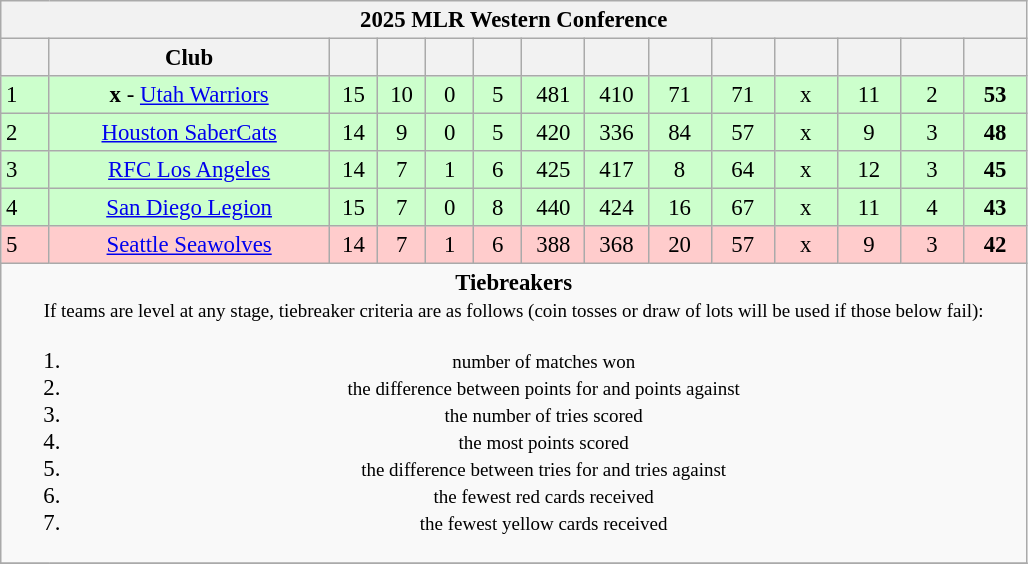<table class="wikitable" style="font-size:95%; text-align:center;">
<tr>
<th colspan="14"; text-align:center; vertical-align:middle">2025 MLR Western Conference</th>
</tr>
<tr>
<th width="25"></th>
<th width="180">Club</th>
<th width="25"></th>
<th width="25"></th>
<th width="25"></th>
<th width="25"></th>
<th width="35"></th>
<th width="35"></th>
<th width="35"></th>
<th width="35"></th>
<th width="35"></th>
<th width="35"></th>
<th width="35"></th>
<th width="35"></th>
</tr>
<tr style="background:#ccffcc;">
<td style="text-align:left;">1</td>
<td><strong>x</strong> - <a href='#'>Utah Warriors</a></td>
<td>15</td>
<td>10</td>
<td>0</td>
<td>5</td>
<td>481</td>
<td>410</td>
<td>71</td>
<td>71</td>
<td>x</td>
<td>11</td>
<td>2</td>
<td><strong>53</strong></td>
</tr>
<tr style="background:#ccffcc;">
<td style="text-align:left;">2</td>
<td><a href='#'>Houston SaberCats</a></td>
<td>14</td>
<td>9</td>
<td>0</td>
<td>5</td>
<td>420</td>
<td>336</td>
<td>84</td>
<td>57</td>
<td>x</td>
<td>9</td>
<td>3</td>
<td><strong>48</strong></td>
</tr>
<tr style="background:#ccffcc;">
<td style="text-align:left;">3</td>
<td><a href='#'>RFC Los Angeles</a></td>
<td>14</td>
<td>7</td>
<td>1</td>
<td>6</td>
<td>425</td>
<td>417</td>
<td>8</td>
<td>64</td>
<td>x</td>
<td>12</td>
<td>3</td>
<td><strong>45</strong></td>
</tr>
<tr style="background:#ccffcc;">
<td style="text-align:left;">4</td>
<td><a href='#'>San Diego Legion</a></td>
<td>15</td>
<td>7</td>
<td>0</td>
<td>8</td>
<td>440</td>
<td>424</td>
<td>16</td>
<td>67</td>
<td>x</td>
<td>11</td>
<td>4</td>
<td><strong>43</strong></td>
</tr>
<tr style="background:#ffcccc;">
<td style="text-align:left;">5</td>
<td><a href='#'>Seattle Seawolves</a></td>
<td>14</td>
<td>7</td>
<td>1</td>
<td>6</td>
<td>388</td>
<td>368</td>
<td>20</td>
<td>57</td>
<td>x</td>
<td>9</td>
<td>3</td>
<td><strong>42</strong></td>
</tr>
<tr>
<td colspan="14"><strong>Tiebreakers</strong><br><small>If teams are level at any stage, tiebreaker criteria are as follows (coin tosses or draw of lots will be used if those below fail):</small><ol><li><small>number of matches won</small></li><li><small>the difference between points for and points against</small></li><li><small>the number of tries scored</small></li><li><small>the most points scored</small></li><li><small>the difference between tries for and tries against</small></li><li><small>the fewest red cards received</small></li><li><small>the fewest yellow cards received</small></li></ol></td>
</tr>
<tr>
</tr>
</table>
